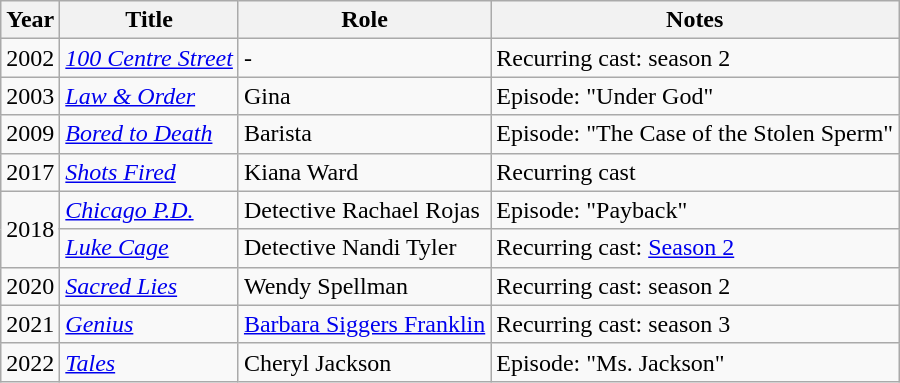<table class="wikitable plainrowheaders sortable" style="margin-right: 0;">
<tr>
<th scope="col">Year</th>
<th scope="col">Title</th>
<th scope="col">Role</th>
<th scope="col" class="unsortable">Notes</th>
</tr>
<tr>
<td>2002</td>
<td><em><a href='#'>100 Centre Street</a></em></td>
<td>-</td>
<td>Recurring cast: season 2</td>
</tr>
<tr>
<td>2003</td>
<td><em><a href='#'>Law & Order</a></em></td>
<td>Gina</td>
<td>Episode: "Under God"</td>
</tr>
<tr>
<td>2009</td>
<td><em><a href='#'>Bored to Death</a></em></td>
<td>Barista</td>
<td>Episode: "The Case of the Stolen Sperm"</td>
</tr>
<tr>
<td>2017</td>
<td><em><a href='#'>Shots Fired</a></em></td>
<td>Kiana Ward</td>
<td>Recurring cast</td>
</tr>
<tr>
<td rowspan=2>2018</td>
<td><em><a href='#'>Chicago P.D.</a></em></td>
<td>Detective Rachael Rojas</td>
<td>Episode: "Payback"</td>
</tr>
<tr>
<td><em><a href='#'>Luke Cage</a></em></td>
<td>Detective Nandi Tyler</td>
<td>Recurring cast: <a href='#'>Season 2</a></td>
</tr>
<tr>
<td>2020</td>
<td><em><a href='#'>Sacred Lies</a></em></td>
<td>Wendy Spellman</td>
<td>Recurring cast: season 2</td>
</tr>
<tr>
<td>2021</td>
<td><em><a href='#'>Genius</a></em></td>
<td><a href='#'>Barbara Siggers Franklin</a></td>
<td>Recurring cast: season 3</td>
</tr>
<tr>
<td>2022</td>
<td><em><a href='#'>Tales</a></em></td>
<td>Cheryl Jackson</td>
<td>Episode: "Ms. Jackson"</td>
</tr>
</table>
